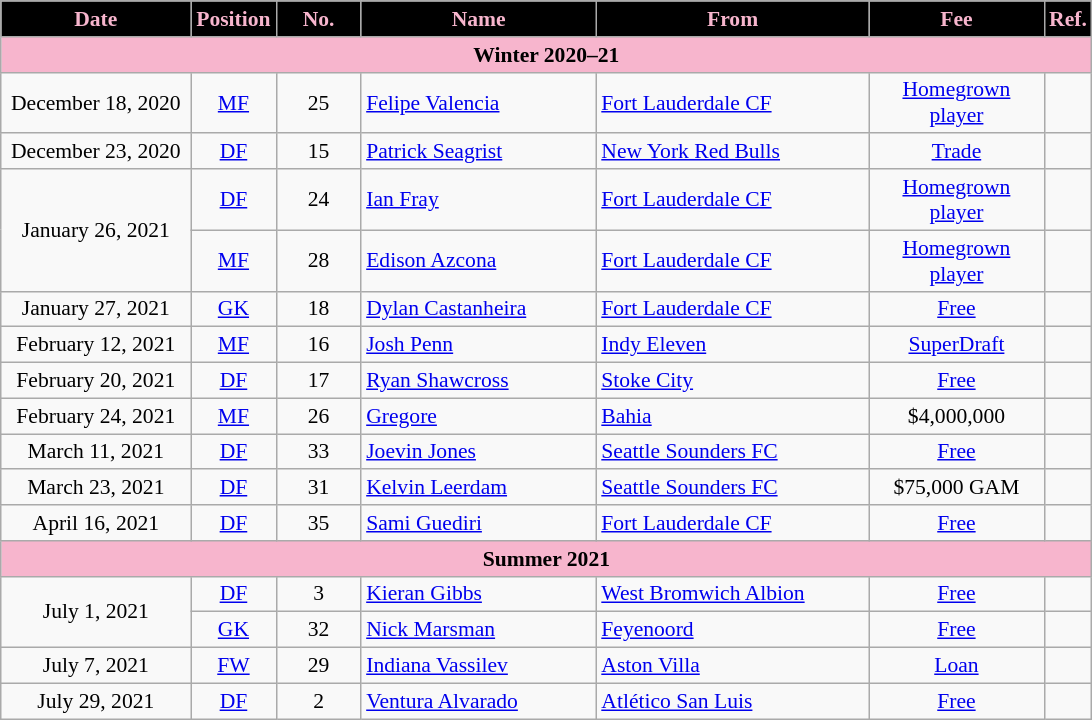<table class="wikitable" style="text-align:center; font-size:90%; ">
<tr>
<th style="background:#000000; color:#F7B5CD; width:120px;">Date</th>
<th style="background:#000000; color:#F7B5CD; width:50px;">Position</th>
<th style="background:#000000; color:#F7B5CD; width:50px;">No.</th>
<th style="background:#000000; color:#F7B5CD; width:150px;">Name</th>
<th style="background:#000000; color:#F7B5CD; width:175px;">From</th>
<th style="background:#000000; color:#F7B5CD; width:110px;">Fee</th>
<th style="background:#000000; color:#F7B5CD; width:25px;">Ref.</th>
</tr>
<tr>
<th colspan="7" style="background:#F7B5CD; color:#000000; width:125px;">Winter 2020–21</th>
</tr>
<tr>
<td rowspan="1">December 18, 2020</td>
<td><a href='#'>MF</a></td>
<td>25</td>
<td align="left"> <a href='#'>Felipe Valencia</a></td>
<td align="left"> <a href='#'>Fort Lauderdale CF</a></td>
<td><a href='#'>Homegrown player</a></td>
<td></td>
</tr>
<tr>
<td rowspan="1">December 23, 2020</td>
<td><a href='#'>DF</a></td>
<td>15</td>
<td align="left"> <a href='#'>Patrick Seagrist</a></td>
<td align="left"> <a href='#'>New York Red Bulls</a></td>
<td><a href='#'>Trade</a></td>
<td></td>
</tr>
<tr>
<td rowspan="2">January 26, 2021</td>
<td><a href='#'>DF</a></td>
<td>24</td>
<td align="left"> <a href='#'>Ian Fray</a></td>
<td align="left"> <a href='#'>Fort Lauderdale CF</a></td>
<td><a href='#'>Homegrown player</a></td>
<td></td>
</tr>
<tr>
<td><a href='#'>MF</a></td>
<td>28</td>
<td align="left"> <a href='#'>Edison Azcona</a></td>
<td align="left"> <a href='#'>Fort Lauderdale CF</a></td>
<td><a href='#'>Homegrown player</a></td>
<td></td>
</tr>
<tr>
<td rowspan="1">January 27, 2021</td>
<td><a href='#'>GK</a></td>
<td>18</td>
<td align="left"> <a href='#'>Dylan Castanheira</a></td>
<td align="left"> <a href='#'>Fort Lauderdale CF</a></td>
<td><a href='#'>Free</a></td>
<td></td>
</tr>
<tr>
<td rowspan="1">February 12, 2021</td>
<td><a href='#'>MF</a></td>
<td>16</td>
<td align="left"> <a href='#'>Josh Penn</a></td>
<td align="left"> <a href='#'>Indy Eleven</a></td>
<td><a href='#'>SuperDraft</a></td>
<td></td>
</tr>
<tr>
<td rowspan="1">February 20, 2021</td>
<td><a href='#'>DF</a></td>
<td>17</td>
<td align="left"> <a href='#'>Ryan Shawcross</a></td>
<td align="left"> <a href='#'>Stoke City</a></td>
<td><a href='#'>Free</a></td>
<td></td>
</tr>
<tr>
<td rowspan="1">February 24, 2021</td>
<td><a href='#'>MF</a></td>
<td>26</td>
<td align="left"> <a href='#'>Gregore</a></td>
<td align="left"> <a href='#'>Bahia</a></td>
<td>$4,000,000</td>
<td></td>
</tr>
<tr>
<td rowspan="1">March 11, 2021</td>
<td><a href='#'>DF</a></td>
<td>33</td>
<td align="left"> <a href='#'>Joevin Jones</a></td>
<td align="left"> <a href='#'>Seattle Sounders FC</a></td>
<td><a href='#'>Free</a></td>
<td></td>
</tr>
<tr>
<td rowspan="1">March 23, 2021</td>
<td><a href='#'>DF</a></td>
<td>31</td>
<td align="left"> <a href='#'>Kelvin Leerdam</a></td>
<td align="left"> <a href='#'>Seattle Sounders FC</a></td>
<td>$75,000 GAM</td>
<td></td>
</tr>
<tr>
<td rowspan="1">April 16, 2021</td>
<td><a href='#'>DF</a></td>
<td>35</td>
<td align="left"> <a href='#'>Sami Guediri</a></td>
<td align="left"> <a href='#'>Fort Lauderdale CF</a></td>
<td><a href='#'>Free</a></td>
<td></td>
</tr>
<tr>
<th colspan="7" style="background:#F7B5CD; color:#000000; width:125px;">Summer 2021</th>
</tr>
<tr>
<td rowspan="2">July 1, 2021</td>
<td><a href='#'>DF</a></td>
<td>3</td>
<td align="left"> <a href='#'>Kieran Gibbs</a></td>
<td align="left"> <a href='#'>West Bromwich Albion</a></td>
<td><a href='#'>Free</a></td>
<td></td>
</tr>
<tr>
<td><a href='#'>GK</a></td>
<td>32</td>
<td align="left"> <a href='#'>Nick Marsman</a></td>
<td align="left"> <a href='#'>Feyenoord</a></td>
<td><a href='#'>Free</a></td>
<td></td>
</tr>
<tr>
<td>July 7, 2021</td>
<td><a href='#'>FW</a></td>
<td>29</td>
<td align="left"> <a href='#'>Indiana Vassilev</a></td>
<td align="left"> <a href='#'>Aston Villa</a></td>
<td><a href='#'>Loan</a></td>
<td></td>
</tr>
<tr>
<td>July 29, 2021</td>
<td><a href='#'>DF</a></td>
<td>2</td>
<td align="left"> <a href='#'>Ventura Alvarado</a></td>
<td align="left"> <a href='#'>Atlético San Luis</a></td>
<td><a href='#'>Free</a></td>
<td></td>
</tr>
</table>
